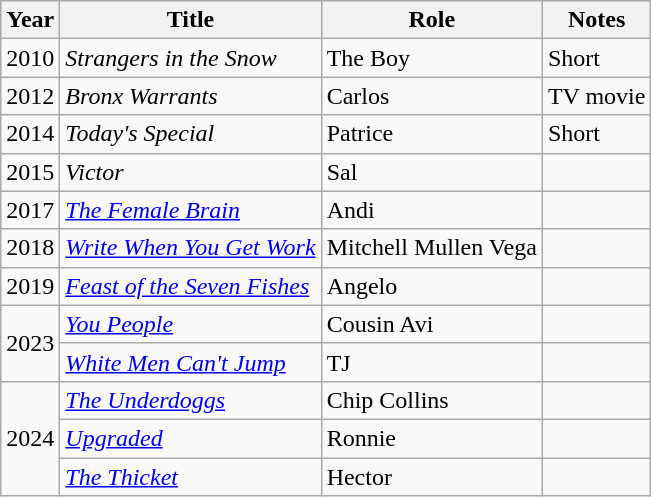<table class = "wikitable sortable">
<tr>
<th>Year</th>
<th>Title</th>
<th>Role</th>
<th>Notes</th>
</tr>
<tr>
<td>2010</td>
<td><em>Strangers in the Snow</em></td>
<td>The Boy</td>
<td>Short</td>
</tr>
<tr>
<td>2012</td>
<td><em>Bronx Warrants</em></td>
<td>Carlos</td>
<td>TV movie</td>
</tr>
<tr>
<td>2014</td>
<td><em>Today's Special</em></td>
<td>Patrice</td>
<td>Short</td>
</tr>
<tr>
<td>2015</td>
<td><em>Victor</em></td>
<td>Sal</td>
<td></td>
</tr>
<tr>
<td>2017</td>
<td><em><a href='#'>The Female Brain</a></em></td>
<td>Andi</td>
<td></td>
</tr>
<tr>
<td>2018</td>
<td><em><a href='#'>Write When You Get Work</a></em></td>
<td>Mitchell Mullen Vega</td>
<td></td>
</tr>
<tr>
<td>2019</td>
<td><em><a href='#'>Feast of the Seven Fishes</a></em></td>
<td>Angelo</td>
<td></td>
</tr>
<tr>
<td rowspan="2">2023</td>
<td><em><a href='#'>You People</a></em></td>
<td>Cousin Avi</td>
<td></td>
</tr>
<tr>
<td><em><a href='#'>White Men Can't Jump</a></em></td>
<td>TJ</td>
<td></td>
</tr>
<tr>
<td rowspan="3">2024</td>
<td><em><a href='#'>The Underdoggs</a></em></td>
<td>Chip Collins</td>
<td></td>
</tr>
<tr>
<td><em><a href='#'>Upgraded</a></em></td>
<td>Ronnie</td>
<td></td>
</tr>
<tr>
<td><em><a href='#'>The Thicket</a></em></td>
<td>Hector</td>
<td></td>
</tr>
</table>
